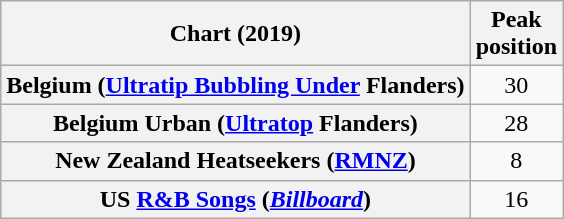<table class="wikitable sortable plainrowheaders" style="text-align:center">
<tr>
<th scope="col">Chart (2019)</th>
<th scope="col">Peak<br>position</th>
</tr>
<tr>
<th scope="row">Belgium (<a href='#'>Ultratip Bubbling Under</a> Flanders)</th>
<td>30</td>
</tr>
<tr>
<th scope="row">Belgium Urban (<a href='#'>Ultratop</a> Flanders)</th>
<td>28</td>
</tr>
<tr>
<th scope="row">New Zealand Heatseekers (<a href='#'>RMNZ</a>)</th>
<td>8</td>
</tr>
<tr>
<th scope="row">US <a href='#'>R&B Songs</a> (<em><a href='#'>Billboard</a></em>)</th>
<td>16</td>
</tr>
</table>
